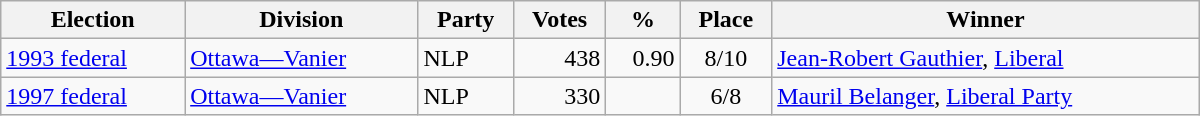<table class="wikitable" width="800">
<tr>
<th align="left">Election</th>
<th align="left">Division</th>
<th align="left">Party</th>
<th align="right">Votes</th>
<th align="right">%</th>
<th align="center">Place</th>
<th align="center">Winner</th>
</tr>
<tr>
<td align="left"><a href='#'>1993 federal</a></td>
<td align="left"><a href='#'>Ottawa—Vanier</a></td>
<td align="left">NLP</td>
<td align="right">438</td>
<td align="right">0.90</td>
<td align="center">8/10</td>
<td align="left"><a href='#'>Jean-Robert Gauthier</a>, <a href='#'>Liberal</a></td>
</tr>
<tr>
<td align="left"><a href='#'>1997 federal</a></td>
<td align="left"><a href='#'>Ottawa—Vanier</a></td>
<td align="left">NLP</td>
<td align="right">330</td>
<td align="right"></td>
<td align="center">6/8</td>
<td align="left"><a href='#'>Mauril Belanger</a>, <a href='#'>Liberal Party</a></td>
</tr>
</table>
